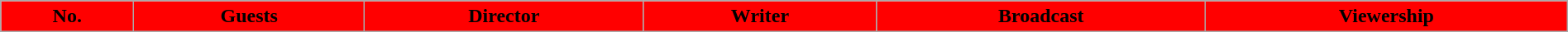<table class="wikitable" width="100%">
<tr>
<th scope="col" style="background:#FF0000;">No.</th>
<th scope="col" style="background:#FF0000;">Guests</th>
<th scope="col" style="background:#FF0000;">Director</th>
<th scope="col" style="background:#FF0000;">Writer</th>
<th scope="col" style="background:#FF0000;">Broadcast</th>
<th scope="col" style="background:#FF0000;">Viewership<br>




</th>
</tr>
</table>
